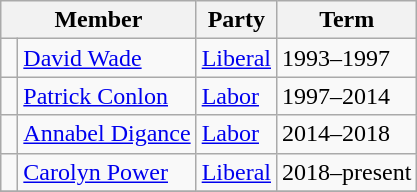<table class="wikitable">
<tr>
<th colspan="2">Member</th>
<th>Party</th>
<th>Term</th>
</tr>
<tr>
<td> </td>
<td><a href='#'>David Wade</a></td>
<td><a href='#'>Liberal</a></td>
<td>1993–1997</td>
</tr>
<tr>
<td> </td>
<td><a href='#'>Patrick Conlon</a></td>
<td><a href='#'>Labor</a></td>
<td>1997–2014</td>
</tr>
<tr>
<td> </td>
<td><a href='#'>Annabel Digance</a></td>
<td><a href='#'>Labor</a></td>
<td>2014–2018</td>
</tr>
<tr>
<td> </td>
<td><a href='#'>Carolyn Power</a></td>
<td><a href='#'>Liberal</a></td>
<td>2018–present</td>
</tr>
<tr>
</tr>
</table>
